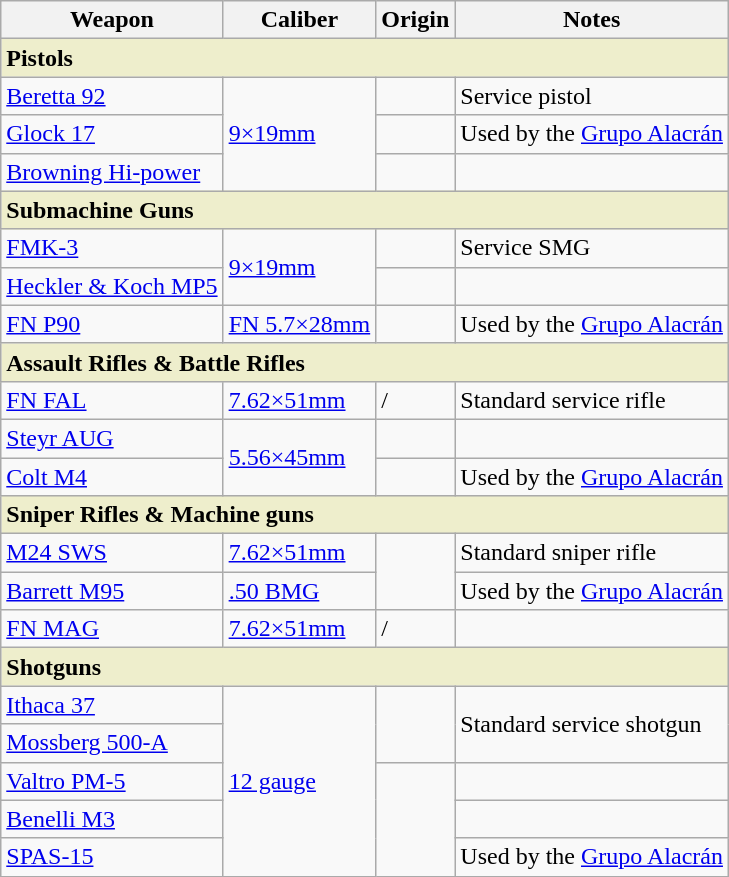<table class="wikitable">
<tr>
<th>Weapon</th>
<th>Caliber</th>
<th>Origin</th>
<th>Notes</th>
</tr>
<tr>
<td colspan="4" style="background:#eec;"><strong>Pistols</strong></td>
</tr>
<tr>
<td><a href='#'>Beretta 92</a></td>
<td rowspan="3"><a href='#'>9×19mm</a></td>
<td></td>
<td>Service pistol</td>
</tr>
<tr>
<td><a href='#'>Glock 17</a></td>
<td></td>
<td>Used by the <a href='#'>Grupo Alacrán</a></td>
</tr>
<tr>
<td><a href='#'>Browning Hi-power</a></td>
<td></td>
<td></td>
</tr>
<tr>
<td colspan="4" style="background:#eec;"><strong>Submachine Guns</strong></td>
</tr>
<tr>
<td><a href='#'>FMK-3</a></td>
<td rowspan="2"><a href='#'>9×19mm</a></td>
<td></td>
<td>Service SMG</td>
</tr>
<tr>
<td><a href='#'>Heckler & Koch MP5</a></td>
<td></td>
<td></td>
</tr>
<tr>
<td><a href='#'>FN P90</a></td>
<td><a href='#'>FN 5.7×28mm</a></td>
<td></td>
<td>Used by the <a href='#'>Grupo Alacrán</a></td>
</tr>
<tr>
<td colspan="4" style="background:#eec;"><strong>Assault Rifles & Battle Rifles</strong></td>
</tr>
<tr>
<td><a href='#'>FN FAL</a></td>
<td><a href='#'>7.62×51mm</a></td>
<td>/</td>
<td>Standard service rifle</td>
</tr>
<tr>
<td><a href='#'>Steyr AUG</a></td>
<td rowspan="2"><a href='#'>5.56×45mm</a></td>
<td></td>
<td></td>
</tr>
<tr>
<td><a href='#'>Colt M4</a></td>
<td></td>
<td>Used by the <a href='#'>Grupo Alacrán</a></td>
</tr>
<tr>
<td colspan="4" style="background:#eec;"><strong>Sniper Rifles & Machine guns</strong></td>
</tr>
<tr>
<td><a href='#'>M24 SWS</a></td>
<td><a href='#'>7.62×51mm</a></td>
<td rowspan="2"></td>
<td>Standard sniper rifle</td>
</tr>
<tr>
<td><a href='#'>Barrett M95</a></td>
<td><a href='#'>.50 BMG</a></td>
<td>Used by the <a href='#'>Grupo Alacrán</a></td>
</tr>
<tr>
<td><a href='#'>FN MAG</a></td>
<td><a href='#'>7.62×51mm</a></td>
<td>/</td>
<td></td>
</tr>
<tr>
<td colspan="4" style="background:#eec;"><strong>Shotguns</strong></td>
</tr>
<tr>
<td><a href='#'>Ithaca 37</a></td>
<td rowspan="5"><a href='#'>12 gauge</a></td>
<td rowspan="2"></td>
<td rowspan="2">Standard service shotgun</td>
</tr>
<tr>
<td><a href='#'>Mossberg 500-A</a></td>
</tr>
<tr>
<td><a href='#'>Valtro PM-5</a></td>
<td rowspan="3"></td>
<td></td>
</tr>
<tr>
<td><a href='#'>Benelli M3</a></td>
<td></td>
</tr>
<tr>
<td><a href='#'>SPAS-15</a></td>
<td>Used by the <a href='#'>Grupo Alacrán</a></td>
</tr>
</table>
